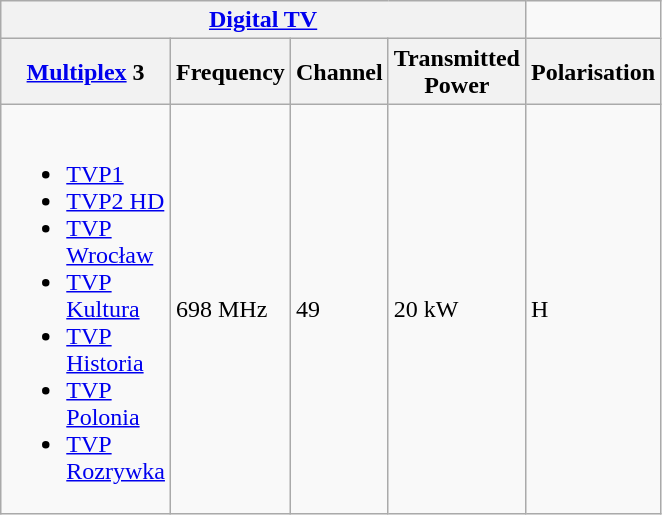<table class="wikitable" style="width: 350px;">
<tr>
<th colspan="4" align="center"><a href='#'>Digital TV</a></th>
</tr>
<tr>
<th Multiplex(TV)><a href='#'>Multiplex</a> 3</th>
<th>Frequency</th>
<th>Channel</th>
<th>Transmitted Power</th>
<th>Polarisation</th>
</tr>
<tr>
<td><br><ul><li><a href='#'>TVP1</a></li><li><a href='#'>TVP2 HD</a></li><li><a href='#'>TVP Wrocław</a></li><li><a href='#'>TVP Kultura</a></li><li><a href='#'>TVP Historia</a></li><li><a href='#'>TVP Polonia</a></li><li><a href='#'>TVP Rozrywka</a></li></ul></td>
<td>698 MHz</td>
<td>49</td>
<td>20 kW</td>
<td>H</td>
</tr>
</table>
